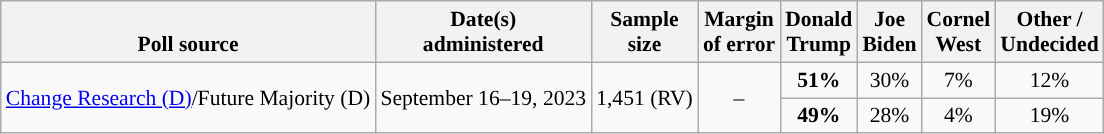<table class="wikitable sortable mw-datatable" style="font-size:90%;text-align:center;line-height:17px">
<tr valign=bottom>
<th>Poll source</th>
<th>Date(s)<br>administered</th>
<th>Sample<br>size</th>
<th>Margin<br>of error</th>
<th class="unsortable">Donald<br>Trump<br></th>
<th class="unsortable">Joe<br>Biden<br></th>
<th class="unsortable">Cornel<br>West<br></th>
<th class="unsortable">Other /<br>Undecided</th>
</tr>
<tr>
<td style="text-align:left;" rowspan="2"><a href='#'>Change Research (D)</a>/Future Majority (D)</td>
<td rowspan="2">September 16–19, 2023</td>
<td rowspan="2">1,451 (RV)</td>
<td rowspan="2">–</td>
<td style="background-color:"><strong>51%</strong></td>
<td>30%</td>
<td>7%</td>
<td>12%</td>
</tr>
<tr>
<td style="background-color:"><strong>49%</strong></td>
<td>28%</td>
<td>4%</td>
<td>19%</td>
</tr>
</table>
